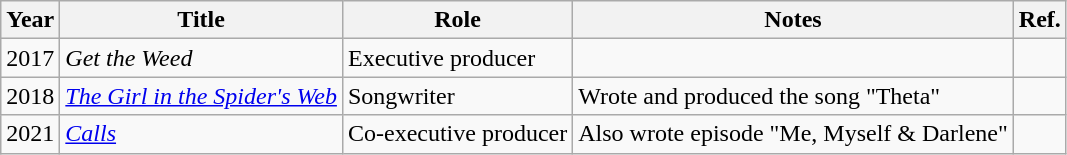<table class="wikitable">
<tr>
<th>Year</th>
<th>Title</th>
<th>Role</th>
<th>Notes</th>
<th>Ref.</th>
</tr>
<tr>
<td>2017</td>
<td><em>Get the Weed</em></td>
<td>Executive producer</td>
<td></td>
<td></td>
</tr>
<tr>
<td>2018</td>
<td><em><a href='#'>The Girl in the Spider's Web</a></em></td>
<td>Songwriter</td>
<td>Wrote and produced the song "Theta"</td>
<td></td>
</tr>
<tr>
<td>2021</td>
<td><em><a href='#'>Calls</a></em></td>
<td>Co-executive producer</td>
<td>Also wrote episode "Me, Myself & Darlene"</td>
<td></td>
</tr>
</table>
